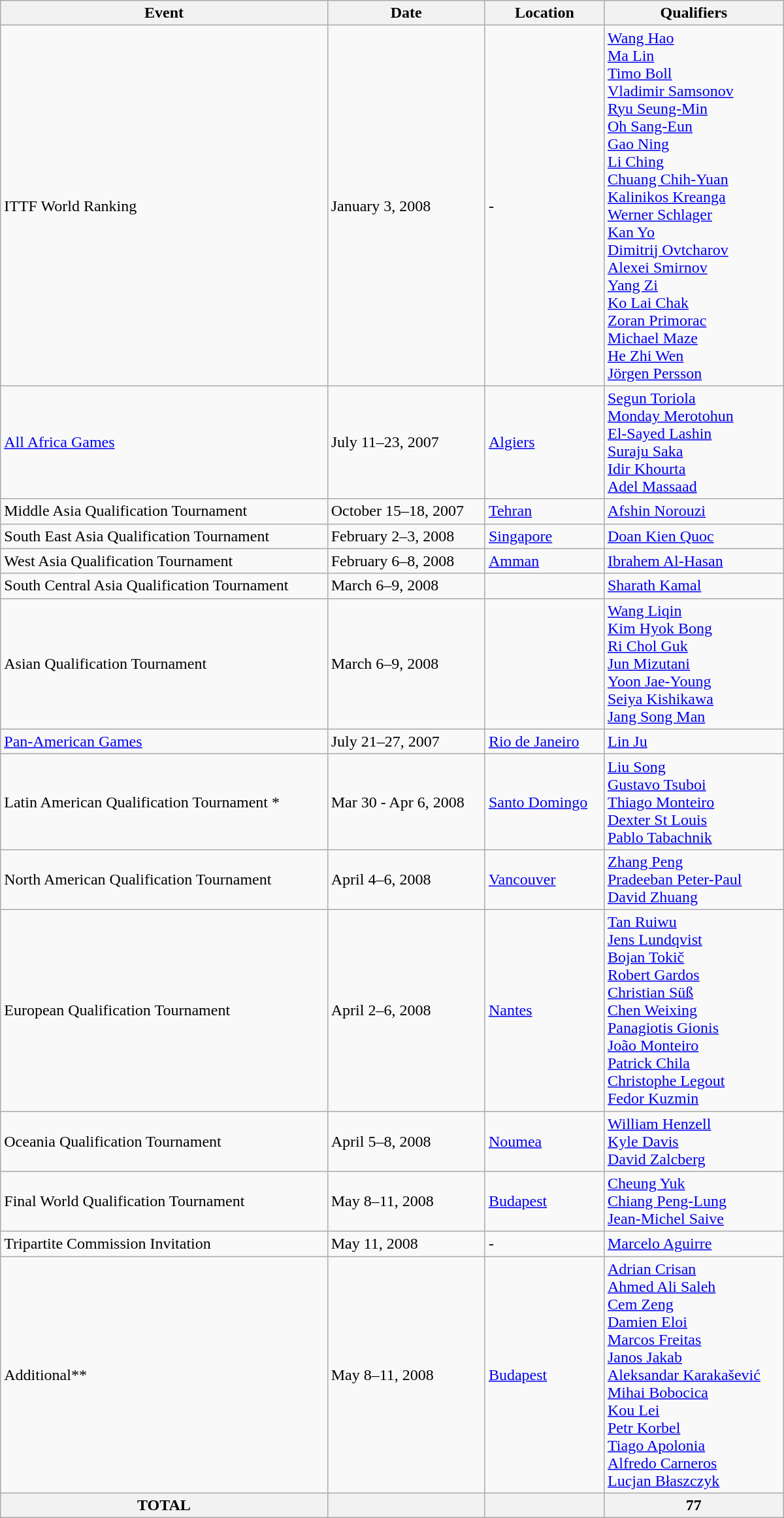<table class="wikitable" width=800 style="text-align:left; font-size:100%">
<tr>
<th>Event</th>
<th>Date</th>
<th>Location</th>
<th>Qualifiers</th>
</tr>
<tr>
<td>ITTF World Ranking</td>
<td>January 3, 2008</td>
<td>-</td>
<td> <a href='#'>Wang Hao</a><br> <a href='#'>Ma Lin</a><br> <a href='#'>Timo Boll</a><br> <a href='#'>Vladimir Samsonov</a><br> <a href='#'>Ryu Seung-Min</a><br> <a href='#'>Oh Sang-Eun</a><br> <a href='#'>Gao Ning</a><br> <a href='#'>Li Ching</a><br> <a href='#'>Chuang Chih-Yuan</a><br> <a href='#'>Kalinikos Kreanga</a><br> <a href='#'>Werner Schlager</a><br> <a href='#'>Kan Yo</a><br> <a href='#'>Dimitrij Ovtcharov</a><br> <a href='#'>Alexei Smirnov</a><br> <a href='#'>Yang Zi</a><br> <a href='#'>Ko Lai Chak</a><br> <a href='#'>Zoran Primorac</a><br> <a href='#'>Michael Maze</a><br> <a href='#'>He Zhi Wen</a><br> <a href='#'>Jörgen Persson</a></td>
</tr>
<tr>
<td><a href='#'>All Africa Games</a></td>
<td>July 11–23, 2007</td>
<td> <a href='#'>Algiers</a></td>
<td> <a href='#'>Segun Toriola</a><br> <a href='#'>Monday Merotohun</a><br> <a href='#'>El-Sayed Lashin</a><br> <a href='#'>Suraju Saka</a><br> <a href='#'>Idir Khourta</a><br> <a href='#'>Adel Massaad</a></td>
</tr>
<tr>
<td>Middle Asia Qualification Tournament</td>
<td>October 15–18, 2007</td>
<td> <a href='#'>Tehran</a></td>
<td> <a href='#'>Afshin Norouzi</a></td>
</tr>
<tr>
<td>South East Asia Qualification Tournament</td>
<td>February 2–3, 2008</td>
<td> <a href='#'>Singapore</a></td>
<td> <a href='#'>Doan Kien Quoc</a></td>
</tr>
<tr>
<td>West Asia Qualification Tournament</td>
<td>February 6–8, 2008</td>
<td> <a href='#'>Amman</a></td>
<td> <a href='#'>Ibrahem Al-Hasan</a></td>
</tr>
<tr>
<td>South Central Asia Qualification Tournament</td>
<td>March 6–9, 2008</td>
<td></td>
<td> <a href='#'>Sharath Kamal</a></td>
</tr>
<tr>
<td>Asian Qualification Tournament</td>
<td>March 6–9, 2008</td>
<td></td>
<td> <a href='#'>Wang Liqin</a> <br>  <a href='#'>Kim Hyok Bong</a> <br>  <a href='#'>Ri Chol Guk</a> <br>  <a href='#'>Jun Mizutani</a> <br>  <a href='#'>Yoon Jae-Young</a> <br>  <a href='#'>Seiya Kishikawa</a> <br>  <a href='#'>Jang Song Man</a></td>
</tr>
<tr>
<td><a href='#'>Pan-American Games</a></td>
<td>July 21–27, 2007</td>
<td> <a href='#'>Rio de Janeiro</a></td>
<td> <a href='#'>Lin Ju</a></td>
</tr>
<tr>
<td>Latin American Qualification Tournament *</td>
<td>Mar 30 - Apr 6, 2008</td>
<td> <a href='#'>Santo Domingo</a></td>
<td> <a href='#'>Liu Song</a> <br>  <a href='#'>Gustavo Tsuboi</a> <br>  <a href='#'>Thiago Monteiro</a> <br>  <a href='#'>Dexter St Louis</a> <br>  <a href='#'>Pablo Tabachnik</a></td>
</tr>
<tr>
<td>North American Qualification Tournament</td>
<td>April 4–6, 2008</td>
<td> <a href='#'>Vancouver</a></td>
<td> <a href='#'>Zhang Peng</a> <br>  <a href='#'>Pradeeban Peter-Paul</a> <br>  <a href='#'>David Zhuang</a></td>
</tr>
<tr>
<td>European Qualification Tournament</td>
<td>April 2–6, 2008</td>
<td> <a href='#'>Nantes</a></td>
<td> <a href='#'>Tan Ruiwu</a><br> <a href='#'>Jens Lundqvist</a><br> <a href='#'>Bojan Tokič</a><br> <a href='#'>Robert Gardos</a><br> <a href='#'>Christian Süß</a><br> <a href='#'>Chen Weixing</a><br> <a href='#'>Panagiotis Gionis</a><br> <a href='#'>João Monteiro</a><br> <a href='#'>Patrick Chila</a><br> <a href='#'>Christophe Legout</a><br> <a href='#'>Fedor Kuzmin</a></td>
</tr>
<tr>
<td>Oceania Qualification Tournament</td>
<td>April 5–8, 2008</td>
<td> <a href='#'>Noumea</a></td>
<td> <a href='#'>William Henzell</a> <br>  <a href='#'>Kyle Davis</a> <br>  <a href='#'>David Zalcberg</a></td>
</tr>
<tr>
<td>Final World Qualification Tournament</td>
<td>May 8–11, 2008</td>
<td> <a href='#'>Budapest</a></td>
<td> <a href='#'>Cheung Yuk</a><br> <a href='#'>Chiang Peng-Lung</a><br> <a href='#'>Jean-Michel Saive</a></td>
</tr>
<tr>
<td>Tripartite Commission Invitation</td>
<td>May 11, 2008</td>
<td>-</td>
<td> <a href='#'>Marcelo Aguirre</a></td>
</tr>
<tr>
<td>Additional**</td>
<td>May 8–11, 2008</td>
<td> <a href='#'>Budapest</a></td>
<td> <a href='#'>Adrian Crisan</a> <br> <a href='#'>Ahmed Ali Saleh</a><br> <a href='#'>Cem Zeng</a><br> <a href='#'>Damien Eloi</a><br> <a href='#'>Marcos Freitas</a><br> <a href='#'>Janos Jakab</a><br> <a href='#'>Aleksandar Karakašević</a><br> <a href='#'>Mihai Bobocica</a><br> <a href='#'>Kou Lei</a><br> <a href='#'>Petr Korbel</a><br> <a href='#'>Tiago Apolonia</a><br> <a href='#'>Alfredo Carneros</a><br> <a href='#'>Lucjan Błaszczyk</a></td>
</tr>
<tr>
<th>TOTAL</th>
<th></th>
<th></th>
<th>77</th>
</tr>
</table>
